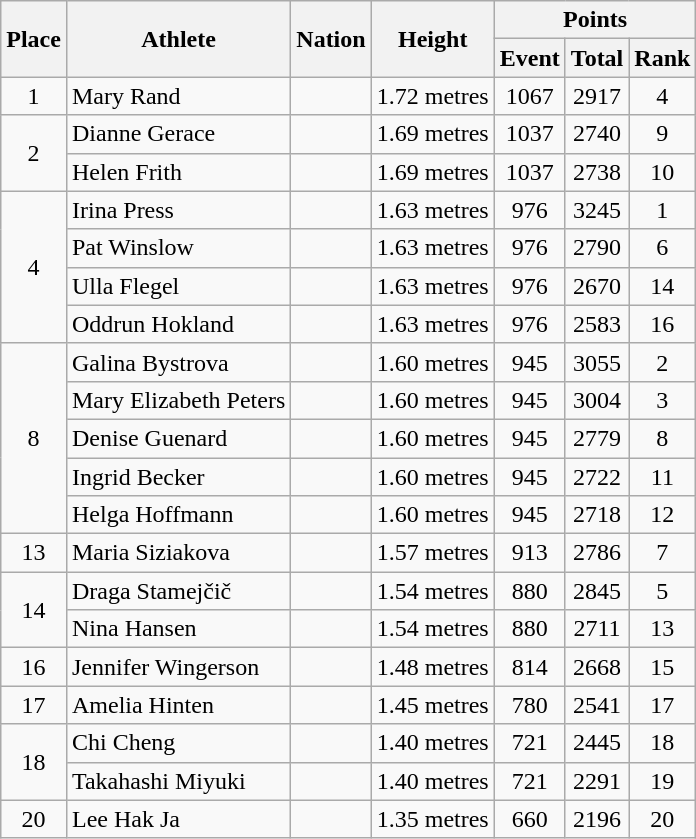<table class=wikitable>
<tr>
<th rowspan=2>Place</th>
<th rowspan=2>Athlete</th>
<th rowspan=2>Nation</th>
<th rowspan=2>Height</th>
<th colspan=3>Points</th>
</tr>
<tr>
<th>Event</th>
<th>Total</th>
<th>Rank</th>
</tr>
<tr align=center>
<td>1</td>
<td align=left>Mary Rand</td>
<td align=left></td>
<td>1.72 metres</td>
<td>1067</td>
<td>2917</td>
<td>4</td>
</tr>
<tr align=center>
<td rowspan=2>2</td>
<td align=left>Dianne Gerace</td>
<td align=left></td>
<td>1.69 metres</td>
<td>1037</td>
<td>2740</td>
<td>9</td>
</tr>
<tr align=center>
<td align=left>Helen Frith</td>
<td align=left></td>
<td>1.69 metres</td>
<td>1037</td>
<td>2738</td>
<td>10</td>
</tr>
<tr align=center>
<td rowspan=4>4</td>
<td align=left>Irina Press</td>
<td align=left></td>
<td>1.63 metres</td>
<td>976</td>
<td>3245</td>
<td>1</td>
</tr>
<tr align=center>
<td align=left>Pat Winslow</td>
<td align=left></td>
<td>1.63 metres</td>
<td>976</td>
<td>2790</td>
<td>6</td>
</tr>
<tr align=center>
<td align=left>Ulla Flegel</td>
<td align=left></td>
<td>1.63 metres</td>
<td>976</td>
<td>2670</td>
<td>14</td>
</tr>
<tr align=center>
<td align=left>Oddrun Hokland</td>
<td align=left></td>
<td>1.63 metres</td>
<td>976</td>
<td>2583</td>
<td>16</td>
</tr>
<tr align=center>
<td rowspan=5>8</td>
<td align=left>Galina Bystrova</td>
<td align=left></td>
<td>1.60 metres</td>
<td>945</td>
<td>3055</td>
<td>2</td>
</tr>
<tr align=center>
<td align=left>Mary Elizabeth Peters</td>
<td align=left></td>
<td>1.60 metres</td>
<td>945</td>
<td>3004</td>
<td>3</td>
</tr>
<tr align=center>
<td align=left>Denise Guenard</td>
<td align=left></td>
<td>1.60 metres</td>
<td>945</td>
<td>2779</td>
<td>8</td>
</tr>
<tr align=center>
<td align=left>Ingrid Becker</td>
<td align=left></td>
<td>1.60 metres</td>
<td>945</td>
<td>2722</td>
<td>11</td>
</tr>
<tr align=center>
<td align=left>Helga Hoffmann</td>
<td align=left></td>
<td>1.60 metres</td>
<td>945</td>
<td>2718</td>
<td>12</td>
</tr>
<tr align=center>
<td>13</td>
<td align=left>Maria Siziakova</td>
<td align=left></td>
<td>1.57 metres</td>
<td>913</td>
<td>2786</td>
<td>7</td>
</tr>
<tr align=center>
<td rowspan=2>14</td>
<td align=left>Draga Stamejčič</td>
<td align=left></td>
<td>1.54 metres</td>
<td>880</td>
<td>2845</td>
<td>5</td>
</tr>
<tr align=center>
<td align=left>Nina Hansen</td>
<td align=left></td>
<td>1.54 metres</td>
<td>880</td>
<td>2711</td>
<td>13</td>
</tr>
<tr align=center>
<td>16</td>
<td align=left>Jennifer Wingerson</td>
<td align=left></td>
<td>1.48 metres</td>
<td>814</td>
<td>2668</td>
<td>15</td>
</tr>
<tr align=center>
<td>17</td>
<td align=left>Amelia Hinten</td>
<td align=left></td>
<td>1.45 metres</td>
<td>780</td>
<td>2541</td>
<td>17</td>
</tr>
<tr align=center>
<td rowspan=2>18</td>
<td align=left>Chi Cheng</td>
<td align=left></td>
<td>1.40 metres</td>
<td>721</td>
<td>2445</td>
<td>18</td>
</tr>
<tr align=center>
<td align=left>Takahashi Miyuki</td>
<td align=left></td>
<td>1.40 metres</td>
<td>721</td>
<td>2291</td>
<td>19</td>
</tr>
<tr align=center>
<td>20</td>
<td align=left>Lee Hak Ja</td>
<td align=left></td>
<td>1.35 metres</td>
<td>660</td>
<td>2196</td>
<td>20</td>
</tr>
</table>
